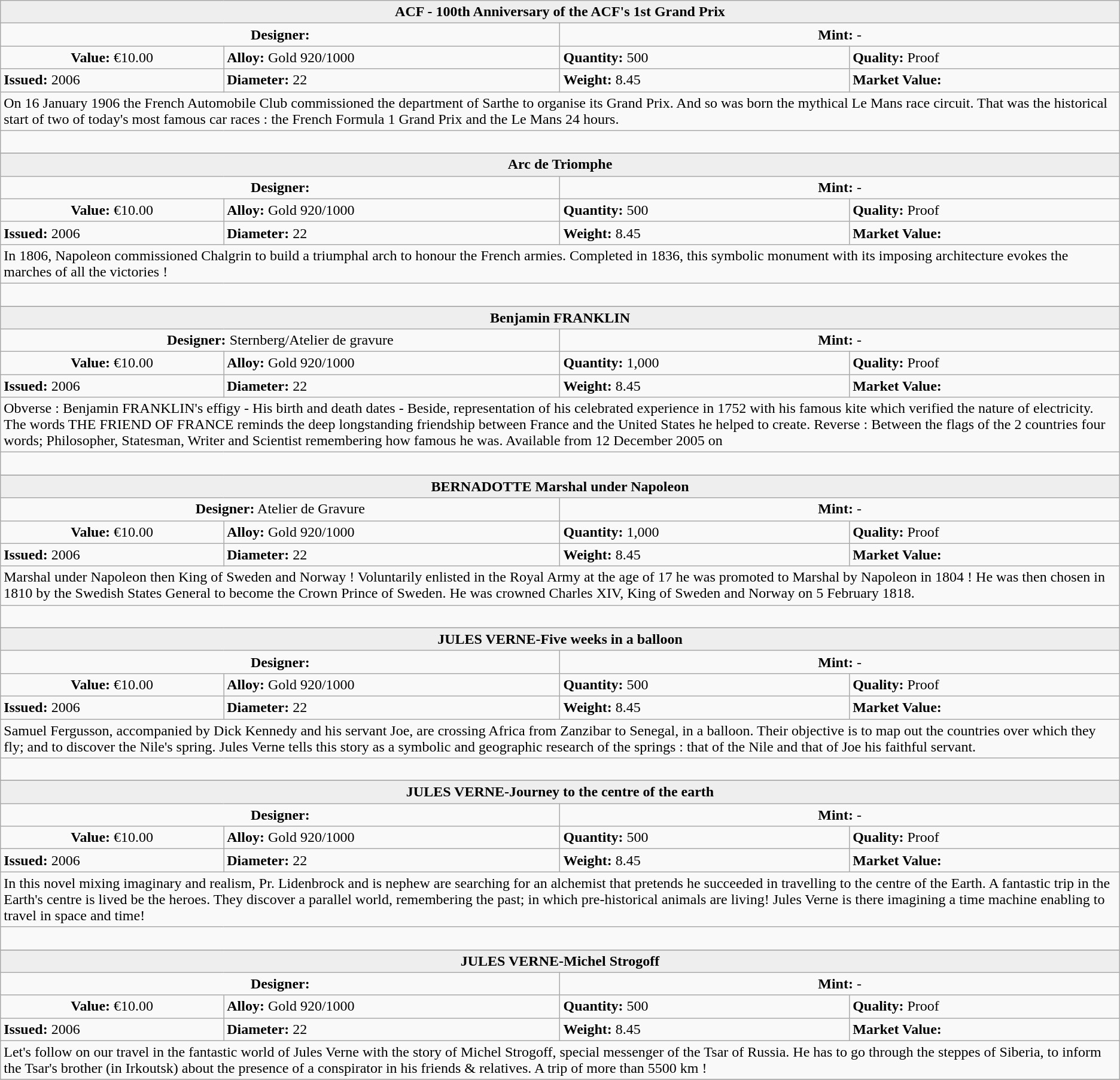<table class="wikitable">
<tr>
<th colspan="4" align=center style="background:#eeeeee;">ACF - 100th Anniversary of the ACF's 1st Grand Prix</th>
</tr>
<tr>
<td colspan="2" width="50%" align=center><strong>Designer:</strong></td>
<td colspan="2" width="50%" align=center><strong>Mint:</strong> -</td>
</tr>
<tr>
<td align=center><strong>Value:</strong> €10.00</td>
<td><strong>Alloy:</strong> Gold 920/1000</td>
<td><strong>Quantity:</strong> 500</td>
<td><strong>Quality:</strong> Proof</td>
</tr>
<tr>
<td><strong>Issued:</strong> 2006</td>
<td><strong>Diameter:</strong> 22</td>
<td><strong>Weight:</strong> 8.45</td>
<td><strong>Market Value:</strong></td>
</tr>
<tr>
<td colspan="4" align=left>On 16 January 1906 the French Automobile Club commissioned the department of Sarthe to organise its Grand Prix. And so was born the mythical Le Mans race circuit. That was the historical start of two of today's most famous car races : the French Formula 1 Grand Prix and the Le Mans 24 hours.</td>
</tr>
<tr>
<td colspan="4"> </td>
</tr>
<tr>
</tr>
<tr>
<th colspan="4" align=center style="background:#eeeeee;">Arc de Triomphe</th>
</tr>
<tr>
<td colspan="2" width="50%" align=center><strong>Designer:</strong></td>
<td colspan="2" width="50%" align=center><strong>Mint:</strong> -</td>
</tr>
<tr>
<td align=center><strong>Value:</strong> €10.00</td>
<td><strong>Alloy:</strong> Gold 920/1000</td>
<td><strong>Quantity:</strong> 500</td>
<td><strong>Quality:</strong> Proof</td>
</tr>
<tr>
<td><strong>Issued:</strong> 2006</td>
<td><strong>Diameter:</strong> 22</td>
<td><strong>Weight:</strong> 8.45</td>
<td><strong>Market Value:</strong></td>
</tr>
<tr>
<td colspan="4" align=left>In 1806, Napoleon commissioned Chalgrin to build a triumphal arch to honour the French armies. Completed in 1836, this symbolic monument with its imposing architecture evokes the marches of all the victories !</td>
</tr>
<tr>
<td colspan="4"> </td>
</tr>
<tr>
</tr>
<tr>
<th colspan="4" align=center style="background:#eeeeee;">Benjamin FRANKLIN</th>
</tr>
<tr>
<td colspan="2" width="50%" align=center><strong>Designer:</strong> Sternberg/Atelier de gravure</td>
<td colspan="2" width="50%" align=center><strong>Mint:</strong> -</td>
</tr>
<tr>
<td align=center><strong>Value:</strong> €10.00</td>
<td><strong>Alloy:</strong> Gold 920/1000</td>
<td><strong>Quantity:</strong> 1,000</td>
<td><strong>Quality:</strong> Proof</td>
</tr>
<tr>
<td><strong>Issued:</strong> 2006</td>
<td><strong>Diameter:</strong> 22</td>
<td><strong>Weight:</strong> 8.45</td>
<td><strong>Market Value:</strong></td>
</tr>
<tr>
<td colspan="4" align=left>Obverse : Benjamin FRANKLIN's effigy - His birth and death dates - Beside, representation of his celebrated experience in 1752 with his famous kite which verified the nature of electricity. The words THE FRIEND OF FRANCE reminds the deep longstanding friendship between France and the United States he helped to create. Reverse : Between the flags of the 2 countries four words; Philosopher, Statesman, Writer and Scientist remembering how famous he was. Available from 12 December 2005 on</td>
</tr>
<tr>
<td colspan="4"> </td>
</tr>
<tr>
</tr>
<tr>
<th colspan="4" align=center style="background:#eeeeee;">BERNADOTTE Marshal under Napoleon</th>
</tr>
<tr>
<td colspan="2" width="50%" align=center><strong>Designer:</strong> Atelier de Gravure</td>
<td colspan="2" width="50%" align=center><strong>Mint:</strong> -</td>
</tr>
<tr>
<td align=center><strong>Value:</strong> €10.00</td>
<td><strong>Alloy:</strong> Gold 920/1000</td>
<td><strong>Quantity:</strong> 1,000</td>
<td><strong>Quality:</strong> Proof</td>
</tr>
<tr>
<td><strong>Issued:</strong> 2006</td>
<td><strong>Diameter:</strong> 22</td>
<td><strong>Weight:</strong> 8.45</td>
<td><strong>Market Value:</strong></td>
</tr>
<tr>
<td colspan="4" align=left>Marshal under Napoleon then King of Sweden and Norway ! Voluntarily enlisted in the Royal Army at the age of 17 he was promoted to Marshal by Napoleon in 1804 ! He was then chosen in 1810 by the Swedish States General to become the Crown Prince of Sweden. He was crowned Charles XIV, King of Sweden and Norway on 5 February 1818.</td>
</tr>
<tr>
<td colspan="4"> </td>
</tr>
<tr>
</tr>
<tr>
<th colspan="4" align=center style="background:#eeeeee;">JULES VERNE-Five weeks in a balloon</th>
</tr>
<tr>
<td colspan="2" width="50%" align=center><strong>Designer:</strong></td>
<td colspan="2" width="50%" align=center><strong>Mint:</strong> -</td>
</tr>
<tr>
<td align=center><strong>Value:</strong> €10.00</td>
<td><strong>Alloy:</strong> Gold 920/1000</td>
<td><strong>Quantity:</strong> 500</td>
<td><strong>Quality:</strong> Proof</td>
</tr>
<tr>
<td><strong>Issued:</strong> 2006</td>
<td><strong>Diameter:</strong> 22</td>
<td><strong>Weight:</strong> 8.45</td>
<td><strong>Market Value:</strong></td>
</tr>
<tr>
<td colspan="4" align=left>Samuel Fergusson, accompanied by Dick Kennedy and his servant Joe, are crossing Africa from Zanzibar to Senegal, in a balloon. Their objective is to map out the countries over which they fly; and to discover the Nile's spring. Jules Verne tells this story as a symbolic and geographic research of the springs : that of the Nile and that of Joe his faithful servant.</td>
</tr>
<tr>
<td colspan="4"> </td>
</tr>
<tr>
</tr>
<tr>
<th colspan="4" align=center style="background:#eeeeee;">JULES VERNE-Journey to the centre of the earth</th>
</tr>
<tr>
<td colspan="2" width="50%" align=center><strong>Designer:</strong></td>
<td colspan="2" width="50%" align=center><strong>Mint:</strong> -</td>
</tr>
<tr>
<td align=center><strong>Value:</strong> €10.00</td>
<td><strong>Alloy:</strong> Gold 920/1000</td>
<td><strong>Quantity:</strong> 500</td>
<td><strong>Quality:</strong> Proof</td>
</tr>
<tr>
<td><strong>Issued:</strong> 2006</td>
<td><strong>Diameter:</strong> 22</td>
<td><strong>Weight:</strong> 8.45</td>
<td><strong>Market Value:</strong></td>
</tr>
<tr>
<td colspan="4" align=left>In this novel mixing imaginary and realism, Pr. Lidenbrock and is nephew are searching for an alchemist that pretends he succeeded in travelling to the centre of the Earth. A fantastic trip in the Earth's centre is lived be the heroes. They discover a parallel world, remembering the past; in which pre-historical animals are living! Jules Verne is there imagining a time machine enabling to travel in space and time!</td>
</tr>
<tr>
<td colspan="4"> </td>
</tr>
<tr>
</tr>
<tr>
<th colspan="4" align=center style="background:#eeeeee;">JULES VERNE-Michel Strogoff</th>
</tr>
<tr>
<td colspan="2" width="50%" align=center><strong>Designer:</strong></td>
<td colspan="2" width="50%" align=center><strong>Mint:</strong> -</td>
</tr>
<tr>
<td align=center><strong>Value:</strong> €10.00</td>
<td><strong>Alloy:</strong> Gold 920/1000</td>
<td><strong>Quantity:</strong> 500</td>
<td><strong>Quality:</strong> Proof</td>
</tr>
<tr>
<td><strong>Issued:</strong> 2006</td>
<td><strong>Diameter:</strong> 22</td>
<td><strong>Weight:</strong> 8.45</td>
<td><strong>Market Value:</strong></td>
</tr>
<tr>
<td colspan="4" align=left>Let's follow on our travel in the fantastic world of Jules Verne with the story of Michel Strogoff, special messenger of the Tsar of Russia. He has to go through the steppes of Siberia, to inform the Tsar's brother (in Irkoutsk) about the presence of a conspirator in his friends & relatives. A trip of more than 5500 km !</td>
</tr>
<tr>
</tr>
</table>
